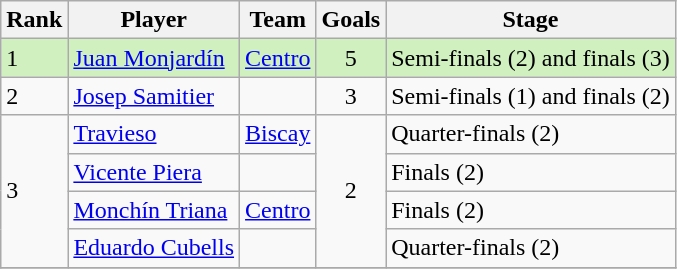<table class="wikitable">
<tr>
<th>Rank</th>
<th>Player</th>
<th>Team</th>
<th>Goals</th>
<th>Stage</th>
</tr>
<tr bgcolor="D0F0C0">
<td>1</td>
<td><a href='#'>Juan Monjardín</a></td>
<td> <a href='#'>Centro</a></td>
<td align="center">5</td>
<td>Semi-finals (2) and finals (3)</td>
</tr>
<tr>
<td>2</td>
<td><a href='#'>Josep Samitier</a></td>
<td></td>
<td align="center">3</td>
<td>Semi-finals (1) and finals (2)</td>
</tr>
<tr>
<td rowspan=4>3</td>
<td><a href='#'>Travieso</a></td>
<td> <a href='#'>Biscay</a></td>
<td rowspan=4 align="center">2</td>
<td>Quarter-finals (2)</td>
</tr>
<tr>
<td><a href='#'>Vicente Piera</a></td>
<td></td>
<td>Finals (2)</td>
</tr>
<tr>
<td><a href='#'>Monchín Triana</a></td>
<td> <a href='#'>Centro</a></td>
<td>Finals (2)</td>
</tr>
<tr>
<td><a href='#'>Eduardo Cubells</a></td>
<td></td>
<td>Quarter-finals (2)</td>
</tr>
<tr>
</tr>
</table>
